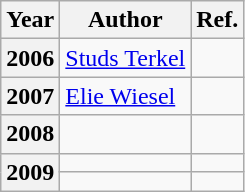<table class="wikitable sortable mw-collapsible">
<tr>
<th>Year</th>
<th>Author</th>
<th>Ref.</th>
</tr>
<tr>
<th>2006</th>
<td><a href='#'>Studs Terkel</a></td>
<td></td>
</tr>
<tr>
<th>2007</th>
<td><a href='#'>Elie Wiesel</a></td>
<td></td>
</tr>
<tr>
<th>2008</th>
<td></td>
<td></td>
</tr>
<tr>
<th rowspan="2">2009</th>
<td></td>
<td></td>
</tr>
<tr>
<td></td>
<td></td>
</tr>
</table>
